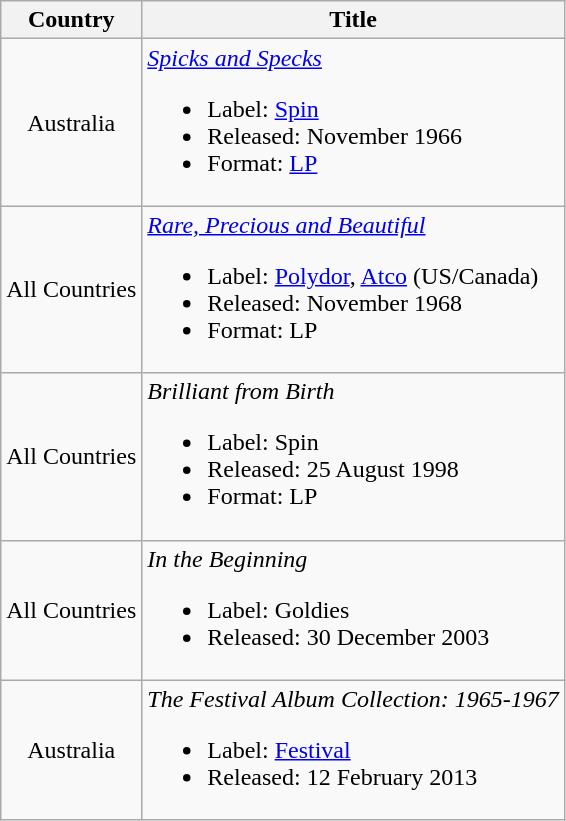<table class="wikitable" style="text-align: center">
<tr>
<th>Country</th>
<th>Title</th>
</tr>
<tr>
<td>Australia</td>
<td style="text-align:left;"><em><a href='#'>Spicks and Specks</a></em><br><ul><li>Label: <a href='#'>Spin</a></li><li>Released: November 1966</li><li>Format: <a href='#'>LP</a></li></ul></td>
</tr>
<tr>
<td>All Countries</td>
<td style="text-align:left;"><em><a href='#'>Rare, Precious and Beautiful</a></em><br><ul><li>Label: <a href='#'>Polydor</a>, <a href='#'>Atco</a> (US/Canada)</li><li>Released: November 1968</li><li>Format: LP</li></ul></td>
</tr>
<tr>
<td>All Countries</td>
<td style="text-align:left;"><em>Brilliant from Birth</em><br><ul><li>Label: Spin</li><li>Released: 25 August 1998</li><li>Format: LP</li></ul></td>
</tr>
<tr>
<td>All Countries</td>
<td style="text-align:left;"><em>In the Beginning</em><br><ul><li>Label: Goldies</li><li>Released: 30 December 2003</li></ul></td>
</tr>
<tr>
<td>Australia</td>
<td style="text-align:left;"><em>The Festival Album Collection: 1965-1967</em><br><ul><li>Label: <a href='#'>Festival</a></li><li>Released: 12 February 2013</li></ul></td>
</tr>
</table>
